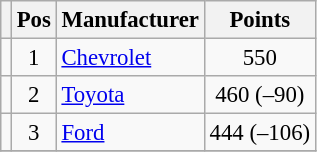<table class="wikitable" style="font-size: 95%;">
<tr>
<th></th>
<th>Pos</th>
<th>Manufacturer</th>
<th>Points</th>
</tr>
<tr>
<td align="left"></td>
<td style="text-align:center;">1</td>
<td><a href='#'>Chevrolet</a></td>
<td style="text-align:center;">550</td>
</tr>
<tr>
<td align="left"></td>
<td style="text-align:center;">2</td>
<td><a href='#'>Toyota</a></td>
<td style="text-align:center;">460 (–90)</td>
</tr>
<tr>
<td align="left"></td>
<td style="text-align:center;">3</td>
<td><a href='#'>Ford</a></td>
<td style="text-align:center;">444 (–106)</td>
</tr>
<tr class="sortbottom">
</tr>
</table>
